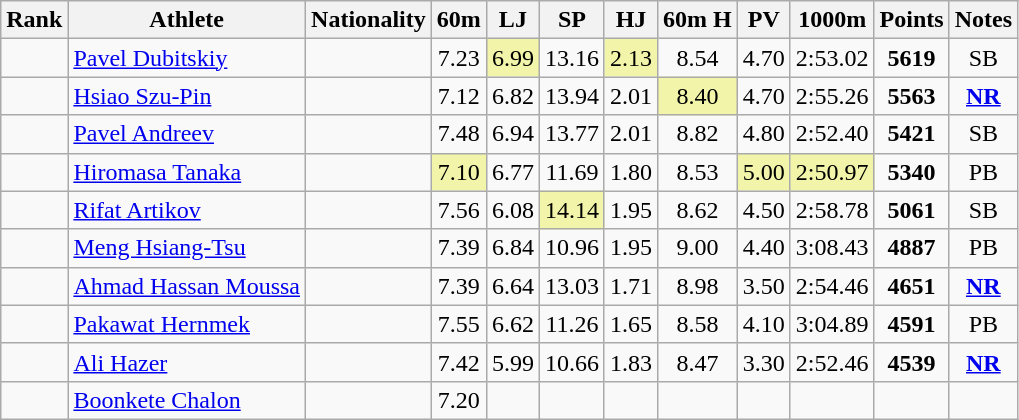<table class="wikitable sortable" style=" text-align:center">
<tr>
<th>Rank</th>
<th>Athlete</th>
<th>Nationality</th>
<th>60m</th>
<th>LJ</th>
<th>SP</th>
<th>HJ</th>
<th>60m H</th>
<th>PV</th>
<th>1000m</th>
<th>Points</th>
<th>Notes</th>
</tr>
<tr>
<td></td>
<td align=left><a href='#'>Pavel Dubitskiy</a></td>
<td align=left></td>
<td>7.23</td>
<td bgcolor=#F2F5A9>6.99</td>
<td>13.16</td>
<td bgcolor=#F2F5A9>2.13</td>
<td>8.54</td>
<td>4.70</td>
<td>2:53.02</td>
<td><strong>5619</strong></td>
<td>SB</td>
</tr>
<tr>
<td></td>
<td align=left><a href='#'>Hsiao Szu-Pin</a></td>
<td align=left></td>
<td>7.12</td>
<td>6.82</td>
<td>13.94</td>
<td>2.01</td>
<td bgcolor=#F2F5A9>8.40</td>
<td>4.70</td>
<td>2:55.26</td>
<td><strong>5563</strong></td>
<td><strong><a href='#'>NR</a></strong></td>
</tr>
<tr>
<td></td>
<td align=left><a href='#'>Pavel Andreev</a></td>
<td align=left></td>
<td>7.48</td>
<td>6.94</td>
<td>13.77</td>
<td>2.01</td>
<td>8.82</td>
<td>4.80</td>
<td>2:52.40</td>
<td><strong>5421</strong></td>
<td>SB</td>
</tr>
<tr>
<td></td>
<td align=left><a href='#'>Hiromasa Tanaka</a></td>
<td align=left></td>
<td bgcolor=#F2F5A9>7.10</td>
<td>6.77</td>
<td>11.69</td>
<td>1.80</td>
<td>8.53</td>
<td bgcolor=#F2F5A9>5.00</td>
<td bgcolor=#F2F5A9>2:50.97</td>
<td><strong>5340</strong></td>
<td>PB</td>
</tr>
<tr>
<td></td>
<td align=left><a href='#'>Rifat Artikov</a></td>
<td align=left></td>
<td>7.56</td>
<td>6.08</td>
<td bgcolor=#F2F5A9>14.14</td>
<td>1.95</td>
<td>8.62</td>
<td>4.50</td>
<td>2:58.78</td>
<td><strong>5061</strong></td>
<td>SB</td>
</tr>
<tr>
<td></td>
<td align=left><a href='#'>Meng Hsiang-Tsu</a></td>
<td align=left></td>
<td>7.39</td>
<td>6.84</td>
<td>10.96</td>
<td>1.95</td>
<td>9.00</td>
<td>4.40</td>
<td>3:08.43</td>
<td><strong>4887</strong></td>
<td>PB</td>
</tr>
<tr>
<td></td>
<td align=left><a href='#'>Ahmad Hassan Moussa</a></td>
<td align=left></td>
<td>7.39</td>
<td>6.64</td>
<td>13.03</td>
<td>1.71</td>
<td>8.98</td>
<td>3.50</td>
<td>2:54.46</td>
<td><strong>4651</strong></td>
<td><strong><a href='#'>NR</a></strong></td>
</tr>
<tr>
<td></td>
<td align=left><a href='#'>Pakawat Hernmek</a></td>
<td align=left></td>
<td>7.55</td>
<td>6.62</td>
<td>11.26</td>
<td>1.65</td>
<td>8.58</td>
<td>4.10</td>
<td>3:04.89</td>
<td><strong>4591</strong></td>
<td>PB</td>
</tr>
<tr>
<td></td>
<td align=left><a href='#'>Ali Hazer</a></td>
<td align=left></td>
<td>7.42</td>
<td>5.99</td>
<td>10.66</td>
<td>1.83</td>
<td>8.47</td>
<td>3.30</td>
<td>2:52.46</td>
<td><strong>4539</strong></td>
<td><strong><a href='#'>NR</a></strong></td>
</tr>
<tr>
<td></td>
<td align=left><a href='#'>Boonkete Chalon</a></td>
<td align=left></td>
<td>7.20</td>
<td></td>
<td></td>
<td></td>
<td></td>
<td></td>
<td></td>
<td><strong></strong></td>
<td></td>
</tr>
</table>
